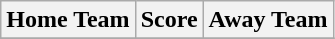<table class="wikitable" style="text-align: center">
<tr>
<th>Home Team</th>
<th>Score</th>
<th>Away Team</th>
</tr>
<tr>
</tr>
</table>
